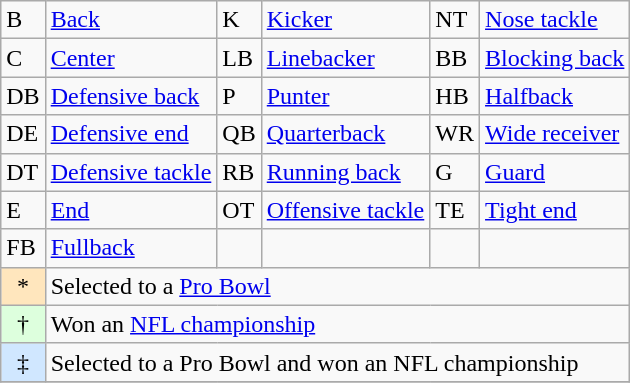<table class="wikitable">
<tr>
<td>B</td>
<td><a href='#'>Back</a></td>
<td>K</td>
<td><a href='#'>Kicker</a></td>
<td>NT</td>
<td><a href='#'>Nose tackle</a></td>
</tr>
<tr>
<td>C</td>
<td><a href='#'>Center</a></td>
<td>LB</td>
<td><a href='#'>Linebacker</a></td>
<td>BB</td>
<td><a href='#'>Blocking back</a></td>
</tr>
<tr>
<td>DB</td>
<td><a href='#'>Defensive back</a></td>
<td>P</td>
<td><a href='#'>Punter</a></td>
<td>HB</td>
<td><a href='#'>Halfback</a></td>
</tr>
<tr>
<td>DE</td>
<td><a href='#'>Defensive end</a></td>
<td>QB</td>
<td><a href='#'>Quarterback</a></td>
<td>WR</td>
<td><a href='#'>Wide receiver</a></td>
</tr>
<tr>
<td>DT</td>
<td><a href='#'>Defensive tackle</a></td>
<td>RB</td>
<td><a href='#'>Running back</a></td>
<td>G</td>
<td><a href='#'>Guard</a></td>
</tr>
<tr>
<td>E</td>
<td><a href='#'>End</a></td>
<td>OT</td>
<td><a href='#'>Offensive tackle</a></td>
<td>TE</td>
<td><a href='#'>Tight end</a></td>
</tr>
<tr>
<td>FB</td>
<td><a href='#'>Fullback</a></td>
<td></td>
<td></td>
<td></td>
<td></td>
</tr>
<tr>
<td style="background-color:#FFE6BD" align="center">*</td>
<td colspan="5">Selected to a <a href='#'>Pro Bowl</a></td>
</tr>
<tr>
<td style="background-color:#DDFFDD" align="center">†</td>
<td colspan="5">Won an <a href='#'>NFL championship</a></td>
</tr>
<tr>
<td style="background-color:#D0E7FF" align="center">‡</td>
<td colspan="5">Selected to a Pro Bowl and won an NFL championship</td>
</tr>
<tr>
</tr>
</table>
